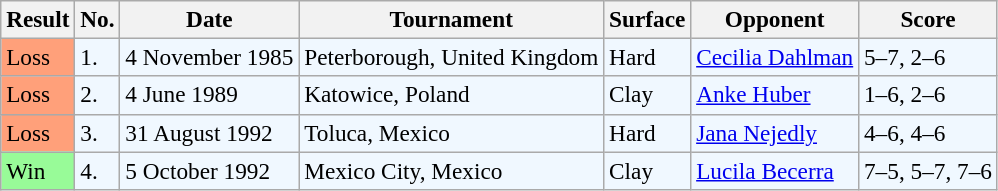<table class="sortable wikitable" style=font-size:97%>
<tr>
<th>Result</th>
<th>No.</th>
<th>Date</th>
<th>Tournament</th>
<th>Surface</th>
<th>Opponent</th>
<th>Score</th>
</tr>
<tr style="background:#f0f8ff;">
<td style="background:#ffa07a;">Loss</td>
<td>1.</td>
<td>4 November 1985</td>
<td>Peterborough, United Kingdom</td>
<td>Hard</td>
<td> <a href='#'>Cecilia Dahlman</a></td>
<td>5–7, 2–6</td>
</tr>
<tr style="background:#f0f8ff;">
<td style="background:#ffa07a;">Loss</td>
<td>2.</td>
<td>4 June 1989</td>
<td>Katowice, Poland</td>
<td>Clay</td>
<td> <a href='#'>Anke Huber</a></td>
<td>1–6, 2–6</td>
</tr>
<tr style="background:#f0f8ff;">
<td style="background:#ffa07a;">Loss</td>
<td>3.</td>
<td>31 August 1992</td>
<td>Toluca, Mexico</td>
<td>Hard</td>
<td> <a href='#'>Jana Nejedly</a></td>
<td>4–6, 4–6</td>
</tr>
<tr style="background:#f0f8ff;">
<td style="background:#98fb98;">Win</td>
<td>4.</td>
<td>5 October 1992</td>
<td>Mexico City, Mexico</td>
<td>Clay</td>
<td> <a href='#'>Lucila Becerra</a></td>
<td>7–5, 5–7, 7–6</td>
</tr>
</table>
